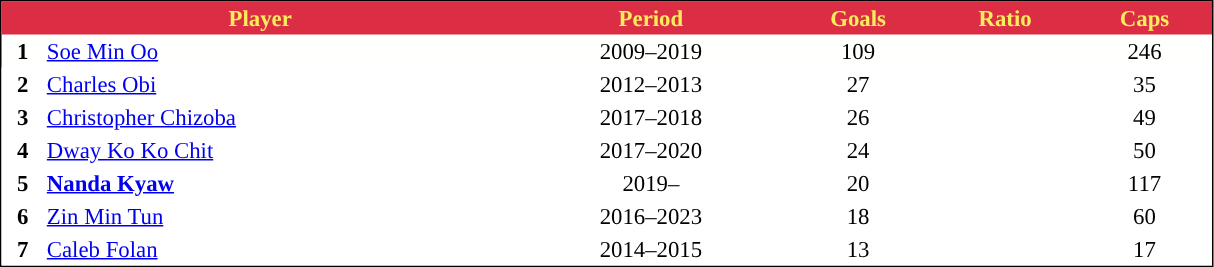<table cellpadding="2" cellspacing="0"  style="margin: 1em 0; border: 1px solid #000000; border-right-width: 1px; border-bottom-width: 1px; background-color:#FFFFFD; width:64%; font-size: 95%;">
<tr style="background:white;">
</tr>
<tr style="background:#DB2D43; color:#FBEC5D;">
<th colspan=2 align="center">Player</th>
<th align="center" abbr="Period">Period</th>
<th align="center">Goals</th>
<th align="center">Ratio</th>
<th align="center">Caps</th>
</tr>
<tr>
<th>1</th>
<td> <a href='#'>Soe Min Oo</a></td>
<td align="center">2009–2019</td>
<td align="center">109</td>
<td></td>
<td align="center">246</td>
</tr>
<tr style="background:white;"|>
<th>2</th>
<td> <a href='#'>Charles Obi</a></td>
<td align="center">2012–2013</td>
<td align="center">27</td>
<td></td>
<td align="center">35</td>
</tr>
<tr style="background:white;"|>
<th>3</th>
<td> <a href='#'>Christopher Chizoba</a></td>
<td align="center">2017–2018</td>
<td align="center">26</td>
<td></td>
<td align="center">49</td>
</tr>
<tr style="background:white;"|>
<th>4</th>
<td> <a href='#'>Dway Ko Ko Chit</a></td>
<td align="center">2017–2020</td>
<td align="center">24</td>
<td></td>
<td align="center">50</td>
</tr>
<tr style="background:white;"|>
<th>5</th>
<td> <strong><a href='#'>Nanda Kyaw</a></strong></td>
<td align="center">2019–</td>
<td align="center">20</td>
<td></td>
<td align="center">117</td>
</tr>
<tr style="background:white;"|>
<th>6</th>
<td> <a href='#'>Zin Min Tun</a></td>
<td align="center">2016–2023</td>
<td align="center">18</td>
<td></td>
<td align="center">60</td>
</tr>
<tr style="background:white;"|>
<th>7</th>
<td> <a href='#'>Caleb Folan</a></td>
<td align="center">2014–2015</td>
<td align="center">13</td>
<td></td>
<td align="center">17</td>
</tr>
<tr style="background:white;"|>
</tr>
</table>
